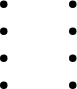<table border="0" cellpadding="2">
<tr valign="top">
<td><br><ul><li></li><li></li><li></li><li></li></ul></td>
<td><br><ul><li></li><li></li><li></li><li></li></ul></td>
</tr>
</table>
